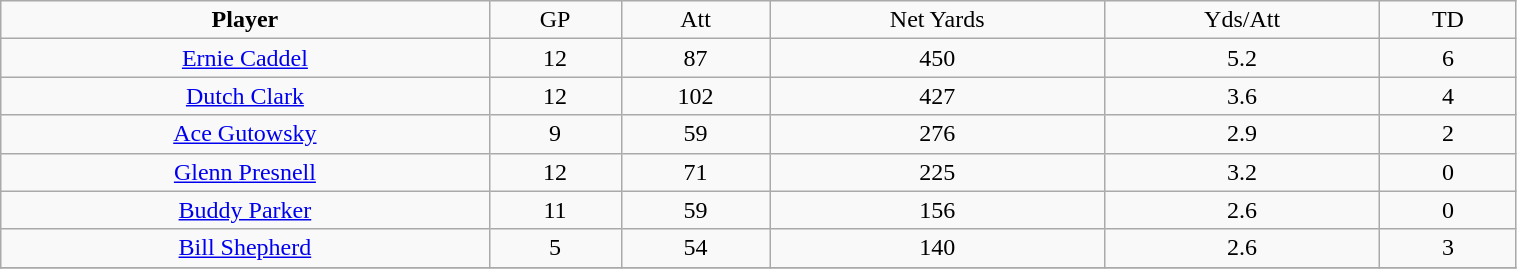<table class="wikitable" width="80%">
<tr align="center">
<td><strong>Player</strong></td>
<td>GP</td>
<td>Att</td>
<td>Net Yards</td>
<td>Yds/Att</td>
<td>TD</td>
</tr>
<tr align="center" bgcolor="">
<td><a href='#'>Ernie Caddel</a></td>
<td>12</td>
<td>87</td>
<td>450</td>
<td>5.2</td>
<td>6</td>
</tr>
<tr align="center" bgcolor="">
<td><a href='#'>Dutch Clark</a></td>
<td>12</td>
<td>102</td>
<td>427</td>
<td>3.6</td>
<td>4</td>
</tr>
<tr align="center" bgcolor="">
<td><a href='#'>Ace Gutowsky</a></td>
<td>9</td>
<td>59</td>
<td>276</td>
<td>2.9</td>
<td>2</td>
</tr>
<tr align="center" bgcolor="">
<td><a href='#'>Glenn Presnell</a></td>
<td>12</td>
<td>71</td>
<td>225</td>
<td>3.2</td>
<td>0</td>
</tr>
<tr align="center" bgcolor="">
<td><a href='#'>Buddy Parker</a></td>
<td>11</td>
<td>59</td>
<td>156</td>
<td>2.6</td>
<td>0</td>
</tr>
<tr align="center" bgcolor="">
<td><a href='#'>Bill Shepherd</a></td>
<td>5</td>
<td>54</td>
<td>140</td>
<td>2.6</td>
<td>3</td>
</tr>
<tr align="center" bgcolor="">
</tr>
</table>
